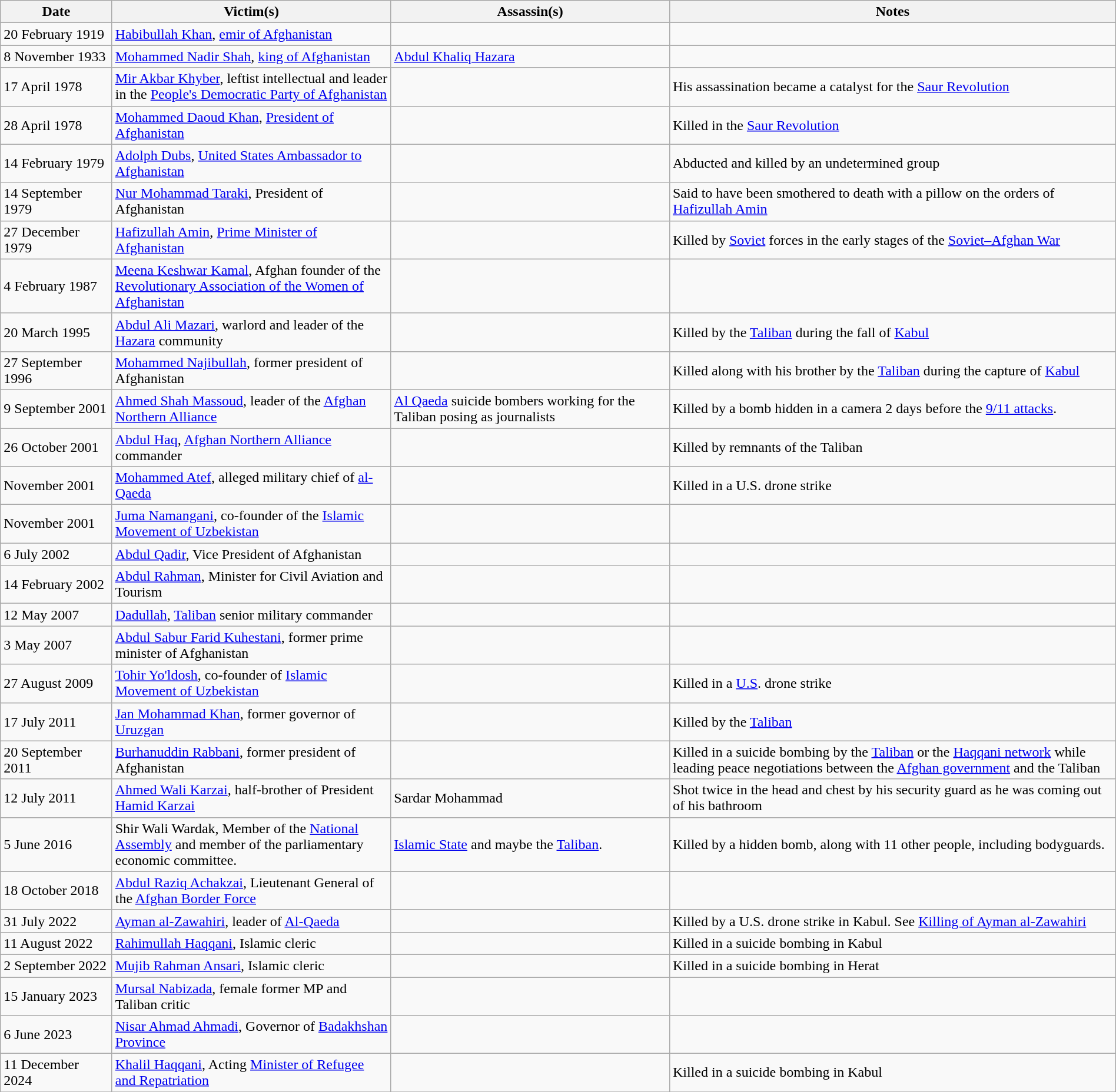<table class="wikitable" style="width:100%">
<tr>
<th style="width:10%">Date</th>
<th style="width:25%">Victim(s)</th>
<th style="width:25%">Assassin(s)</th>
<th style="width:40%">Notes</th>
</tr>
<tr>
<td>20 February 1919</td>
<td><a href='#'>Habibullah Khan</a>, <a href='#'>emir of Afghanistan</a></td>
<td></td>
<td></td>
</tr>
<tr>
<td>8 November 1933</td>
<td><a href='#'>Mohammed Nadir Shah</a>, <a href='#'>king of Afghanistan</a></td>
<td><a href='#'>Abdul Khaliq Hazara</a></td>
<td></td>
</tr>
<tr>
<td>17 April 1978</td>
<td><a href='#'>Mir Akbar Khyber</a>, leftist intellectual and leader in the <a href='#'>People's Democratic Party of Afghanistan</a></td>
<td></td>
<td>His assassination became a catalyst for the <a href='#'>Saur Revolution</a></td>
</tr>
<tr>
<td>28 April 1978</td>
<td><a href='#'>Mohammed Daoud Khan</a>, <a href='#'>President of Afghanistan</a></td>
<td></td>
<td>Killed in the <a href='#'>Saur Revolution</a></td>
</tr>
<tr>
<td>14 February 1979</td>
<td><a href='#'>Adolph Dubs</a>, <a href='#'>United States Ambassador to Afghanistan</a></td>
<td></td>
<td>Abducted and killed by an undetermined group</td>
</tr>
<tr>
<td>14 September 1979</td>
<td><a href='#'>Nur Mohammad Taraki</a>, President of Afghanistan</td>
<td></td>
<td>Said to have been smothered to death with a pillow on the orders of <a href='#'>Hafizullah Amin</a></td>
</tr>
<tr>
<td>27 December 1979</td>
<td><a href='#'>Hafizullah Amin</a>, <a href='#'>Prime Minister of Afghanistan</a></td>
<td></td>
<td>Killed by <a href='#'>Soviet</a> forces in the early stages of the <a href='#'>Soviet–Afghan War</a></td>
</tr>
<tr>
<td>4 February 1987</td>
<td><a href='#'>Meena Keshwar Kamal</a>, Afghan founder of the <a href='#'>Revolutionary Association of the Women of Afghanistan</a></td>
<td></td>
<td></td>
</tr>
<tr>
<td>20 March 1995</td>
<td><a href='#'>Abdul Ali Mazari</a>, warlord and leader of the <a href='#'>Hazara</a> community</td>
<td></td>
<td>Killed by the <a href='#'>Taliban</a> during the fall of <a href='#'>Kabul</a></td>
</tr>
<tr>
<td>27 September 1996</td>
<td><a href='#'>Mohammed Najibullah</a>, former president of Afghanistan</td>
<td></td>
<td>Killed along with his brother by the <a href='#'>Taliban</a> during the capture of <a href='#'>Kabul</a></td>
</tr>
<tr>
<td>9 September 2001</td>
<td><a href='#'>Ahmed Shah Massoud</a>, leader of the <a href='#'>Afghan Northern Alliance</a></td>
<td><a href='#'>Al Qaeda</a> suicide bombers working for the Taliban posing as journalists</td>
<td>Killed by a bomb hidden in a camera 2 days before the <a href='#'>9/11 attacks</a>.</td>
</tr>
<tr>
<td>26 October 2001</td>
<td><a href='#'>Abdul Haq</a>, <a href='#'>Afghan Northern Alliance</a> commander</td>
<td></td>
<td>Killed by remnants of the Taliban</td>
</tr>
<tr>
<td>November 2001</td>
<td><a href='#'>Mohammed Atef</a>, alleged military chief of <a href='#'>al-Qaeda</a></td>
<td></td>
<td>Killed in a U.S. drone strike</td>
</tr>
<tr>
<td>November 2001</td>
<td><a href='#'>Juma Namangani</a>, co-founder of the <a href='#'>Islamic Movement of Uzbekistan</a></td>
<td></td>
<td></td>
</tr>
<tr>
<td>6 July 2002</td>
<td><a href='#'>Abdul Qadir</a>, Vice President of Afghanistan</td>
<td></td>
<td></td>
</tr>
<tr>
<td>14 February 2002</td>
<td><a href='#'>Abdul Rahman</a>, Minister for Civil Aviation and Tourism</td>
<td></td>
<td></td>
</tr>
<tr>
<td>12 May 2007</td>
<td><a href='#'>Dadullah</a>, <a href='#'>Taliban</a> senior military commander</td>
<td></td>
<td></td>
</tr>
<tr>
<td>3 May 2007</td>
<td><a href='#'>Abdul Sabur Farid Kuhestani</a>, former prime minister of Afghanistan</td>
<td></td>
<td></td>
</tr>
<tr>
<td>27 August 2009</td>
<td><a href='#'>Tohir Yo'ldosh</a>, co-founder of <a href='#'>Islamic Movement of Uzbekistan</a></td>
<td></td>
<td>Killed in a <a href='#'>U.S</a>. drone strike</td>
</tr>
<tr>
<td>17 July 2011</td>
<td><a href='#'>Jan Mohammad Khan</a>, former governor of <a href='#'>Uruzgan</a></td>
<td></td>
<td>Killed by the <a href='#'>Taliban</a></td>
</tr>
<tr>
<td>20 September 2011</td>
<td><a href='#'>Burhanuddin Rabbani</a>, former president of Afghanistan</td>
<td></td>
<td>Killed in a suicide bombing by the <a href='#'>Taliban</a> or the <a href='#'>Haqqani network</a> while leading peace negotiations between the <a href='#'>Afghan government</a> and the Taliban</td>
</tr>
<tr>
<td>12 July 2011</td>
<td><a href='#'>Ahmed Wali Karzai</a>, half-brother of President <a href='#'>Hamid Karzai</a></td>
<td>Sardar Mohammad</td>
<td>Shot twice in the head and chest by his security guard as he was coming out of his bathroom</td>
</tr>
<tr>
<td>5 June 2016</td>
<td>Shir Wali Wardak, Member of the <a href='#'>National Assembly</a> and member of the parliamentary economic committee.</td>
<td><a href='#'>Islamic State</a> and maybe the <a href='#'>Taliban</a>.</td>
<td>Killed by a hidden bomb, along with 11 other people, including bodyguards.</td>
</tr>
<tr>
<td>18 October 2018</td>
<td><a href='#'>Abdul Raziq Achakzai</a>, Lieutenant General of the <a href='#'>Afghan Border Force</a></td>
<td></td>
<td></td>
</tr>
<tr>
<td>31 July 2022</td>
<td><a href='#'>Ayman al-Zawahiri</a>, leader of <a href='#'>Al-Qaeda</a></td>
<td></td>
<td>Killed by a U.S. drone strike in Kabul. See <a href='#'>Killing of Ayman al-Zawahiri</a></td>
</tr>
<tr>
<td>11 August 2022</td>
<td><a href='#'>Rahimullah Haqqani</a>, Islamic cleric</td>
<td></td>
<td>Killed in a suicide bombing in Kabul</td>
</tr>
<tr>
<td>2 September 2022</td>
<td><a href='#'>Mujib Rahman Ansari</a>, Islamic cleric</td>
<td></td>
<td>Killed in a suicide bombing in Herat</td>
</tr>
<tr>
<td>15 January 2023</td>
<td><a href='#'>Mursal Nabizada</a>, female former MP and Taliban critic</td>
<td></td>
<td></td>
</tr>
<tr>
<td>6 June 2023</td>
<td><a href='#'>Nisar Ahmad Ahmadi</a>, Governor of <a href='#'>Badakhshan Province</a></td>
<td></td>
<td></td>
</tr>
<tr>
<td>11 December 2024</td>
<td><a href='#'>Khalil Haqqani</a>, Acting <a href='#'>Minister of Refugee and Repatriation</a></td>
<td></td>
<td>Killed in a suicide bombing in Kabul</td>
</tr>
<tr>
</tr>
</table>
